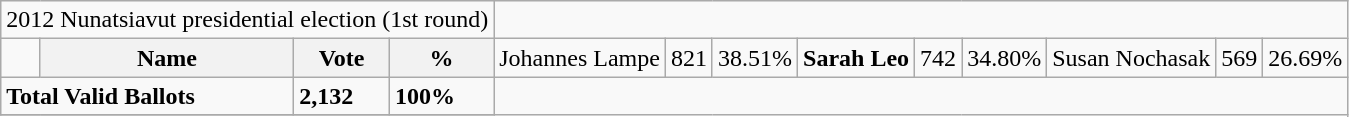<table class="wikitable">
<tr>
<td colspan=4 align=center>2012 Nunatsiavut presidential election (1st round)</td>
</tr>
<tr>
<td></td>
<th><strong>Name </strong></th>
<th><strong>Vote</strong></th>
<th><strong>%</strong><br></th>
<td>Johannes Lampe</td>
<td>821</td>
<td>38.51%<br></td>
<td><strong>Sarah Leo</strong></td>
<td>742</td>
<td>34.80%<br></td>
<td>Susan Nochasak</td>
<td>569</td>
<td>26.69%</td>
</tr>
<tr>
<td colspan=2><strong>Total Valid Ballots</strong></td>
<td><strong>2,132</strong></td>
<td><strong>100%</strong></td>
</tr>
<tr>
</tr>
</table>
